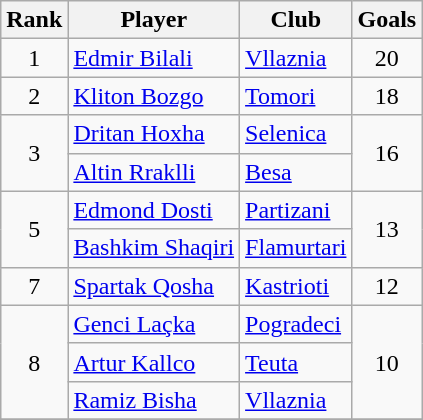<table class="wikitable" style="text-align:center">
<tr>
<th>Rank</th>
<th>Player</th>
<th>Club</th>
<th>Goals</th>
</tr>
<tr>
<td>1</td>
<td align="left"> <a href='#'>Edmir Bilali</a></td>
<td align="left"><a href='#'>Vllaznia</a></td>
<td>20</td>
</tr>
<tr>
<td>2</td>
<td align="left"> <a href='#'>Kliton Bozgo</a></td>
<td align="left"><a href='#'>Tomori</a></td>
<td>18</td>
</tr>
<tr>
<td rowspan="2">3</td>
<td align="left"> <a href='#'>Dritan Hoxha</a></td>
<td align="left"><a href='#'>Selenica</a></td>
<td rowspan="2">16</td>
</tr>
<tr>
<td align="left"> <a href='#'>Altin Rraklli</a></td>
<td align="left"><a href='#'>Besa</a></td>
</tr>
<tr>
<td rowspan="2">5</td>
<td align="left"> <a href='#'>Edmond Dosti</a></td>
<td align="left"><a href='#'>Partizani</a></td>
<td rowspan="2">13</td>
</tr>
<tr>
<td align="left"> <a href='#'>Bashkim Shaqiri</a></td>
<td align="left"><a href='#'>Flamurtari</a></td>
</tr>
<tr>
<td>7</td>
<td align="left"> <a href='#'>Spartak Qosha</a></td>
<td align="left"><a href='#'>Kastrioti</a></td>
<td>12</td>
</tr>
<tr>
<td rowspan="3">8</td>
<td align="left"> <a href='#'>Genci Laçka</a></td>
<td align="left"><a href='#'>Pogradeci</a></td>
<td rowspan="3">10</td>
</tr>
<tr>
<td align="left"> <a href='#'>Artur Kallco</a></td>
<td align="left"><a href='#'>Teuta</a></td>
</tr>
<tr>
<td align="left"> <a href='#'>Ramiz Bisha</a></td>
<td align="left"><a href='#'>Vllaznia</a></td>
</tr>
<tr>
</tr>
</table>
